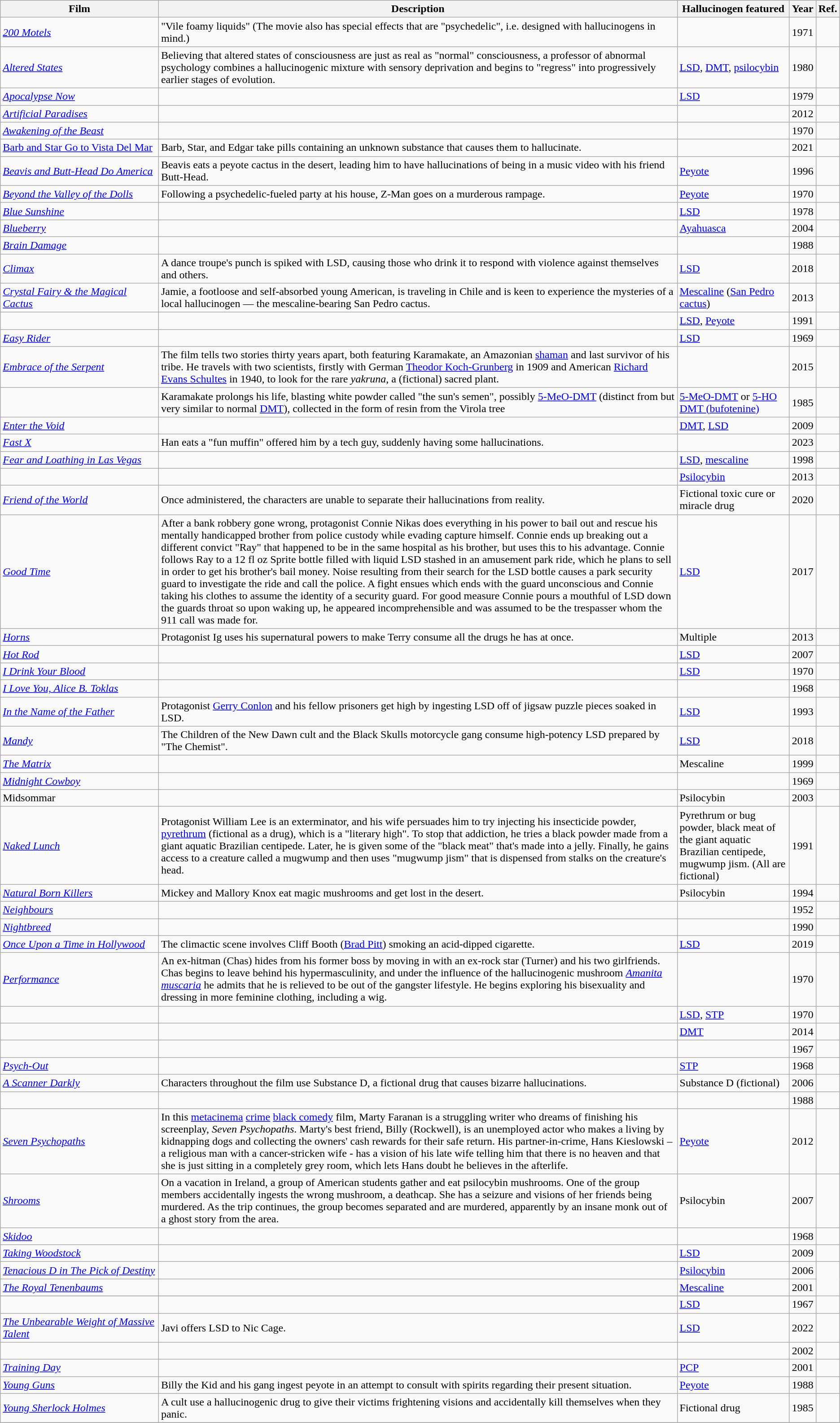<table class="wikitable sortable" border="1">
<tr>
<th>Film</th>
<th class="unsortable">Description</th>
<th>Hallucinogen featured</th>
<th>Year</th>
<th class="unsortable">Ref.</th>
</tr>
<tr>
<td><em><a href='#'>200 Motels</a></em></td>
<td>"Vile foamy liquids" (The movie also has special effects that are "psychedelic", i.e. designed with hallucinogens in mind.)</td>
<td></td>
<td>1971</td>
<td></td>
</tr>
<tr>
<td><em><a href='#'>Altered States</a></em></td>
<td>Believing that altered states of consciousness are just as real as "normal" consciousness, a professor of abnormal psychology combines a hallucinogenic mixture with sensory deprivation and begins to "regress" into progressively earlier stages of evolution.</td>
<td><a href='#'>LSD</a>, <a href='#'>DMT</a>, <a href='#'>psilocybin</a></td>
<td>1980</td>
<td></td>
</tr>
<tr>
<td><em><a href='#'>Apocalypse Now</a></em></td>
<td></td>
<td><a href='#'>LSD</a></td>
<td>1979</td>
<td></td>
</tr>
<tr>
<td><em><a href='#'>Artificial Paradises</a></em></td>
<td></td>
<td></td>
<td>2012</td>
<td></td>
</tr>
<tr>
<td><em><a href='#'>Awakening of the Beast</a></em></td>
<td></td>
<td></td>
<td style="white-space: nowrap;">1970</td>
<td></td>
</tr>
<tr>
<td><a href='#'>Barb and Star Go to Vista Del Mar</a></td>
<td>Barb, Star, and Edgar take pills containing an unknown substance that causes them to hallucinate.</td>
<td></td>
<td>2021</td>
<td></td>
</tr>
<tr>
<td style="white-space: nowrap;"><em><a href='#'>Beavis and Butt-Head Do America</a></em></td>
<td>Beavis eats a peyote cactus in the desert, leading him to have hallucinations of being in a music video with his friend Butt-Head.</td>
<td><a href='#'>Peyote</a></td>
<td>1996</td>
<td></td>
</tr>
<tr>
<td style="white-space: nowrap;"><em><a href='#'>Beyond the Valley of the Dolls</a></em></td>
<td>Following a psychedelic-fueled party at his house, Z-Man goes on a murderous rampage.</td>
<td><a href='#'>Peyote</a></td>
<td>1970</td>
<td></td>
</tr>
<tr>
<td style="white-space: nowrap;"><em><a href='#'>Blue Sunshine</a></em></td>
<td></td>
<td><a href='#'>LSD</a></td>
<td>1978</td>
<td></td>
</tr>
<tr>
<td><em><a href='#'>Blueberry</a></em></td>
<td></td>
<td><a href='#'>Ayahuasca</a></td>
<td>2004</td>
<td></td>
</tr>
<tr>
<td><em><a href='#'>Brain Damage</a></em></td>
<td></td>
<td></td>
<td>1988</td>
<td></td>
</tr>
<tr>
<td><em><a href='#'>Climax</a></em></td>
<td>A dance troupe's punch is spiked with LSD, causing those who drink it to respond with violence against themselves and others.</td>
<td><a href='#'>LSD</a></td>
<td>2018</td>
<td></td>
</tr>
<tr>
<td><em><a href='#'>Crystal Fairy & the Magical Cactus</a></em></td>
<td>Jamie, a footloose and self-absorbed young American, is traveling in Chile and is keen to experience the mysteries of a local hallucinogen — the mescaline-bearing San Pedro cactus.</td>
<td><a href='#'>Mescaline</a> (<a href='#'>San Pedro cactus</a>)</td>
<td>2013</td>
<td></td>
</tr>
<tr>
<td><em></em></td>
<td></td>
<td><a href='#'>LSD</a>, <a href='#'>Peyote</a></td>
<td>1991</td>
<td></td>
</tr>
<tr>
<td><em><a href='#'>Easy Rider</a></em></td>
<td></td>
<td><a href='#'>LSD</a></td>
<td>1969</td>
<td></td>
</tr>
<tr>
<td><em><a href='#'>Embrace of the Serpent</a></em></td>
<td>The film tells two stories thirty years apart, both featuring Karamakate, an Amazonian <a href='#'>shaman</a> and last survivor of his tribe. He travels with two scientists, firstly with German <a href='#'>Theodor Koch-Grunberg</a> in 1909 and American <a href='#'>Richard Evans Schultes</a> in 1940, to look for the rare <em>yakruna</em>, a (fictional) sacred plant.</td>
<td></td>
<td>2015</td>
<td></td>
</tr>
<tr>
<td><em></em></td>
<td>Karamakate prolongs his life, blasting white powder called "the sun's semen", possibly <a href='#'>5-MeO-DMT</a> (distinct from but very similar to normal <a href='#'>DMT</a>), collected in the form of resin from the Virola tree</td>
<td><a href='#'>5-MeO-DMT</a> or <a href='#'>5-HO DMT (bufotenine)</a></td>
<td>1985</td>
<td></td>
</tr>
<tr>
<td><em><a href='#'>Enter the Void</a></em></td>
<td></td>
<td><a href='#'>DMT</a>, <a href='#'>LSD</a></td>
<td>2009</td>
<td></td>
</tr>
<tr>
<td><em><a href='#'>Fast X</a></em></td>
<td>Han eats a "fun muffin" offered him by a tech guy, suddenly having some hallucinations.</td>
<td></td>
<td>2023</td>
</tr>
<tr>
<td><em><a href='#'>Fear and Loathing in Las Vegas</a></em></td>
<td></td>
<td><a href='#'>LSD</a>, <a href='#'>mescaline</a></td>
<td>1998</td>
<td></td>
</tr>
<tr>
<td><em></em></td>
<td></td>
<td><a href='#'>Psilocybin</a></td>
<td>2013</td>
<td></td>
</tr>
<tr>
<td><em><a href='#'>Friend of the World</a></em></td>
<td>Once administered, the characters are unable to separate their hallucinations from reality.</td>
<td>Fictional toxic cure or miracle drug</td>
<td>2020</td>
<td></td>
</tr>
<tr>
<td><em><a href='#'>Good Time</a></em></td>
<td>After a bank robbery gone wrong, protagonist Connie Nikas does everything in his power to bail out and rescue his mentally handicapped brother from police custody while evading capture himself. Connie ends up breaking out a different convict "Ray" that happened to be in the same hospital as his brother, but uses this to his advantage. Connie follows Ray to a 12 fl oz Sprite bottle filled with liquid LSD stashed in an amusement park ride, which he plans to sell in order to get his brother's bail money. Noise resulting from their search for the LSD bottle causes a park security guard to investigate the ride and call the police. A fight ensues which ends with the guard unconscious and Connie taking his clothes to assume the identity of a security guard. For good measure Connie pours a mouthful of LSD down the guards throat so upon waking up, he appeared incomprehensible and was assumed to be the trespasser whom the 911 call was made for.</td>
<td><a href='#'>LSD</a></td>
<td>2017</td>
<td></td>
</tr>
<tr>
<td><a href='#'><em>Horns</em></a></td>
<td>Protagonist Ig uses his supernatural powers to make Terry consume all the drugs he has at once.</td>
<td>Multiple</td>
<td>2013</td>
</tr>
<tr>
<td><em><a href='#'>Hot Rod</a></em></td>
<td></td>
<td><a href='#'>LSD</a></td>
<td>2007</td>
<td></td>
</tr>
<tr>
<td style="white-space: nowrap;"><em><a href='#'>I Drink Your Blood</a></em></td>
<td></td>
<td><a href='#'>LSD</a></td>
<td>1970</td>
<td></td>
</tr>
<tr>
<td><em><a href='#'>I Love You, Alice B. Toklas</a></em></td>
<td></td>
<td></td>
<td>1968</td>
<td></td>
</tr>
<tr>
<td><em><a href='#'>In the Name of the Father</a></em></td>
<td>Protagonist <a href='#'>Gerry Conlon</a> and his fellow prisoners get high by ingesting LSD off of jigsaw puzzle pieces soaked in LSD.</td>
<td><a href='#'>LSD</a></td>
<td>1993</td>
<td></td>
</tr>
<tr>
<td><em><a href='#'>Mandy</a></em></td>
<td>The Children of the New Dawn cult and the Black Skulls motorcycle gang consume high-potency LSD prepared by "The Chemist".</td>
<td><a href='#'>LSD</a></td>
<td>2018</td>
<td></td>
</tr>
<tr>
<td><em><a href='#'>The Matrix</a></em></td>
<td></td>
<td>Mescaline</td>
<td>1999</td>
<td></td>
</tr>
<tr>
<td><em><a href='#'>Midnight Cowboy</a></em></td>
<td></td>
<td></td>
<td>1969</td>
<td></td>
</tr>
<tr>
<td>Midsommar</td>
<td></td>
<td>Psilocybin</td>
<td>2003</td>
<td></td>
</tr>
<tr>
<td><em><a href='#'>Naked Lunch</a></em></td>
<td>Protagonist William Lee is an exterminator, and his wife persuades him to try injecting his insecticide powder, <a href='#'>pyrethrum</a> (fictional as a drug), which is a "literary high". To stop that addiction, he tries a black powder made from a giant aquatic Brazilian centipede. Later, he is given some of the "black meat" that's made into a jelly. Finally, he gains access to a creature called a mugwump and then uses "mugwump jism" that is dispensed from stalks on the creature's head.</td>
<td>Pyrethrum or bug powder, black meat of the giant aquatic Brazilian centipede, mugwump jism. (All are fictional)</td>
<td>1991</td>
<td></td>
</tr>
<tr>
<td><em><a href='#'>Natural Born Killers</a></em></td>
<td>Mickey and Mallory Knox eat magic mushrooms and get lost in the desert.</td>
<td>Psilocybin</td>
<td>1994</td>
<td></td>
</tr>
<tr>
<td><em><a href='#'>Neighbours</a></em></td>
<td></td>
<td></td>
<td>1952</td>
<td></td>
</tr>
<tr>
<td><em><a href='#'>Nightbreed</a></em></td>
<td></td>
<td></td>
<td>1990</td>
<td></td>
</tr>
<tr>
<td><em><a href='#'>Once Upon a Time in Hollywood</a></em></td>
<td>The climactic scene involves Cliff Booth (<a href='#'>Brad Pitt</a>) smoking an acid-dipped cigarette.</td>
<td><a href='#'>LSD</a></td>
<td>2019</td>
<td></td>
</tr>
<tr>
<td><em><a href='#'>Performance</a></em></td>
<td>An ex-hitman (Chas) hides from his former boss by moving in with an ex-rock star (Turner) and his two girlfriends. Chas begins to leave behind his hypermasculinity, and under the influence of the hallucinogenic mushroom <em><a href='#'>Amanita muscaria</a></em> he admits that he is relieved to be out of the gangster lifestyle. He begins exploring his bisexuality and dressing in more feminine clothing, including a wig.</td>
<td></td>
<td>1970</td>
<td></td>
</tr>
<tr>
<td><em></em></td>
<td></td>
<td><a href='#'>LSD</a>, <a href='#'>STP</a></td>
<td>1970</td>
<td></td>
</tr>
<tr>
<td><em></em></td>
<td></td>
<td><a href='#'>DMT</a></td>
<td>2014</td>
<td></td>
</tr>
<tr>
<td><em></em></td>
<td></td>
<td></td>
<td>1967</td>
<td></td>
</tr>
<tr>
<td><em><a href='#'>Psych-Out</a></em></td>
<td></td>
<td><a href='#'>STP</a></td>
<td>1968</td>
<td></td>
</tr>
<tr>
<td><em><a href='#'>A Scanner Darkly</a></em></td>
<td>Characters throughout the film use Substance D, a fictional drug that causes bizarre hallucinations.</td>
<td>Substance D (fictional)</td>
<td>2006</td>
<td></td>
</tr>
<tr>
<td><em></em></td>
<td></td>
<td></td>
<td>1988</td>
<td></td>
</tr>
<tr>
<td><em><a href='#'>Seven Psychopaths</a></em></td>
<td>In this <a href='#'>metacinema</a> <a href='#'>crime</a> <a href='#'>black comedy</a> film, Marty Faranan is a struggling writer who dreams of finishing his screenplay, <em>Seven Psychopaths</em>. Marty's best friend, Billy (Rockwell), is an unemployed actor who makes a living by kidnapping dogs and collecting the owners' cash rewards for their safe return. His partner-in-crime, Hans Kieslowski – a religious man with a cancer-stricken wife - has a vision of his late wife telling him that there is no heaven and that she is just sitting in a completely grey room, which lets Hans doubt he believes in the afterlife.</td>
<td><a href='#'>Peyote</a></td>
<td>2012</td>
<td></td>
</tr>
<tr>
<td><em><a href='#'>Shrooms</a></em></td>
<td>On a vacation in Ireland, a group of American students gather and eat psilocybin mushrooms. One of the group members accidentally ingests the wrong mushroom, a deathcap. She has a seizure and visions of her friends being murdered. As the trip continues, the group becomes separated and are murdered, apparently by an insane monk out of a ghost story from the area.</td>
<td>Psilocybin</td>
<td>2007</td>
<td></td>
</tr>
<tr>
<td><em><a href='#'>Skidoo</a></em></td>
<td></td>
<td></td>
<td>1968</td>
<td></td>
</tr>
<tr>
<td><em><a href='#'>Taking Woodstock</a></em></td>
<td></td>
<td><a href='#'>LSD</a></td>
<td>2009</td>
<td></td>
</tr>
<tr>
<td><em><a href='#'>Tenacious D in The Pick of Destiny</a></em></td>
<td></td>
<td><a href='#'>Psilocybin</a></td>
<td>2006</td>
</tr>
<tr>
<td><em><a href='#'>The Royal Tenenbaums</a></em></td>
<td></td>
<td><a href='#'>Mescaline</a></td>
<td>2001</td>
</tr>
<tr>
</tr>
<tr>
<td><em></em></td>
<td></td>
<td><a href='#'>LSD</a></td>
<td>1967</td>
<td></td>
</tr>
<tr>
<td><em><a href='#'>The Unbearable Weight of Massive Talent</a></em></td>
<td>Javi offers LSD to Nic Cage.</td>
<td><a href='#'>LSD</a></td>
<td>2022</td>
</tr>
<tr>
<td><em></em></td>
<td></td>
<td></td>
<td>2002</td>
<td></td>
</tr>
<tr>
<td><em><a href='#'>Training Day</a></em></td>
<td></td>
<td><a href='#'>PCP</a></td>
<td>2001</td>
</tr>
<tr>
<td><em><a href='#'>Young Guns</a></em></td>
<td>Billy the Kid and his gang ingest peyote in an attempt to consult with spirits regarding their present situation.</td>
<td><a href='#'>Peyote</a></td>
<td>1988</td>
<td></td>
</tr>
<tr>
<td><em><a href='#'>Young Sherlock Holmes</a></em></td>
<td>A cult use a hallucinogenic drug to give their victims frightening visions and accidentally kill themselves when they panic.</td>
<td>Fictional drug</td>
<td>1985</td>
<td></td>
</tr>
<tr>
</tr>
</table>
